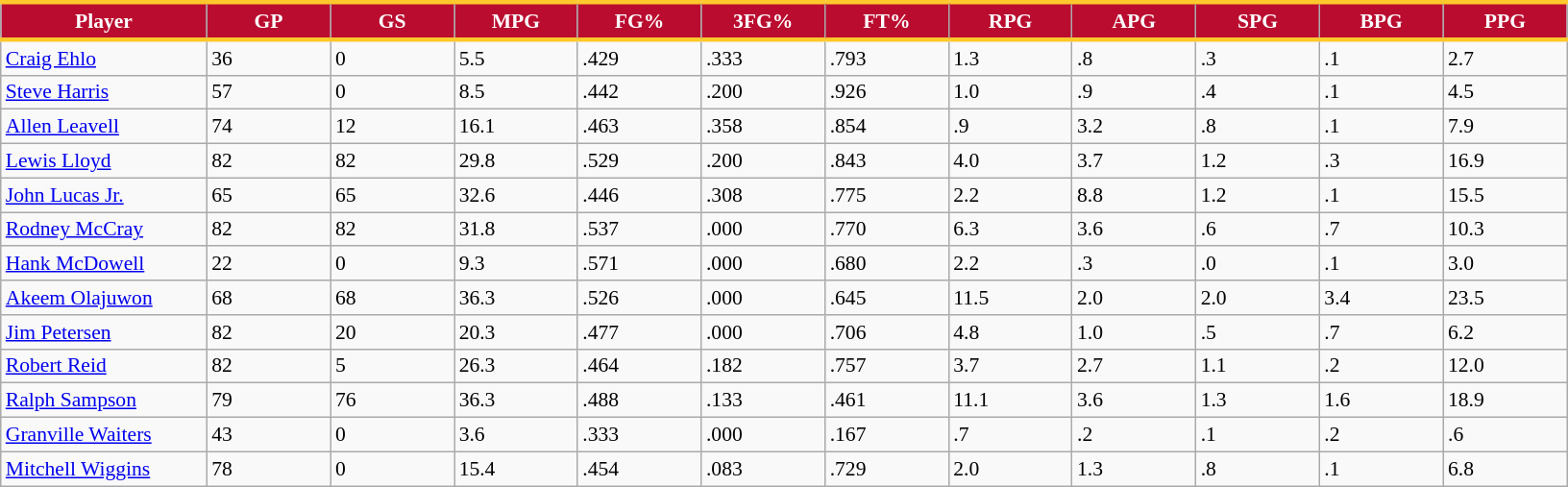<table class="wikitable sortable" style="font-size: 90%">
<tr>
<th style="background:#BA0C2F; color:#FFFFFF; border-top:#FFC82C 3px solid; border-bottom:#FFC82C 3px solid;" width="10%">Player</th>
<th style="background:#BA0C2F; color:#FFFFFF; border-top:#FFC82C 3px solid; border-bottom:#FFC82C 3px solid;" width="6%">GP</th>
<th style="background:#BA0C2F; color:#FFFFFF; border-top:#FFC82C 3px solid; border-bottom:#FFC82C 3px solid;" width="6%">GS</th>
<th style="background:#BA0C2F; color:#FFFFFF; border-top:#FFC82C 3px solid; border-bottom:#FFC82C 3px solid;" width="6%">MPG</th>
<th style="background:#BA0C2F; color:#FFFFFF; border-top:#FFC82C 3px solid; border-bottom:#FFC82C 3px solid;" width="6%">FG%</th>
<th style="background:#BA0C2F; color:#FFFFFF; border-top:#FFC82C 3px solid; border-bottom:#FFC82C 3px solid;" width="6%">3FG%</th>
<th style="background:#BA0C2F; color:#FFFFFF; border-top:#FFC82C 3px solid; border-bottom:#FFC82C 3px solid;" width="6%">FT%</th>
<th style="background:#BA0C2F; color:#FFFFFF; border-top:#FFC82C 3px solid; border-bottom:#FFC82C 3px solid;" width="6%">RPG</th>
<th style="background:#BA0C2F; color:#FFFFFF; border-top:#FFC82C 3px solid; border-bottom:#FFC82C 3px solid;" width="6%">APG</th>
<th style="background:#BA0C2F; color:#FFFFFF; border-top:#FFC82C 3px solid; border-bottom:#FFC82C 3px solid;" width="6%">SPG</th>
<th style="background:#BA0C2F; color:#FFFFFF; border-top:#FFC82C 3px solid; border-bottom:#FFC82C 3px solid;" width="6%">BPG</th>
<th style="background:#BA0C2F; color:#FFFFFF; border-top:#FFC82C 3px solid; border-bottom:#FFC82C 3px solid;" width="6%">PPG</th>
</tr>
<tr>
<td><a href='#'>Craig Ehlo</a></td>
<td>36</td>
<td>0</td>
<td>5.5</td>
<td>.429</td>
<td>.333</td>
<td>.793</td>
<td>1.3</td>
<td>.8</td>
<td>.3</td>
<td>.1</td>
<td>2.7</td>
</tr>
<tr>
<td><a href='#'>Steve Harris</a></td>
<td>57</td>
<td>0</td>
<td>8.5</td>
<td>.442</td>
<td>.200</td>
<td>.926</td>
<td>1.0</td>
<td>.9</td>
<td>.4</td>
<td>.1</td>
<td>4.5</td>
</tr>
<tr>
<td><a href='#'>Allen Leavell</a></td>
<td>74</td>
<td>12</td>
<td>16.1</td>
<td>.463</td>
<td>.358</td>
<td>.854</td>
<td>.9</td>
<td>3.2</td>
<td>.8</td>
<td>.1</td>
<td>7.9</td>
</tr>
<tr>
<td><a href='#'>Lewis Lloyd</a></td>
<td>82</td>
<td>82</td>
<td>29.8</td>
<td>.529</td>
<td>.200</td>
<td>.843</td>
<td>4.0</td>
<td>3.7</td>
<td>1.2</td>
<td>.3</td>
<td>16.9</td>
</tr>
<tr>
<td><a href='#'>John Lucas Jr.</a></td>
<td>65</td>
<td>65</td>
<td>32.6</td>
<td>.446</td>
<td>.308</td>
<td>.775</td>
<td>2.2</td>
<td>8.8</td>
<td>1.2</td>
<td>.1</td>
<td>15.5</td>
</tr>
<tr>
<td><a href='#'>Rodney McCray</a></td>
<td>82</td>
<td>82</td>
<td>31.8</td>
<td>.537</td>
<td>.000</td>
<td>.770</td>
<td>6.3</td>
<td>3.6</td>
<td>.6</td>
<td>.7</td>
<td>10.3</td>
</tr>
<tr>
<td><a href='#'>Hank McDowell</a></td>
<td>22</td>
<td>0</td>
<td>9.3</td>
<td>.571</td>
<td>.000</td>
<td>.680</td>
<td>2.2</td>
<td>.3</td>
<td>.0</td>
<td>.1</td>
<td>3.0</td>
</tr>
<tr>
<td><a href='#'>Akeem Olajuwon</a></td>
<td>68</td>
<td>68</td>
<td>36.3</td>
<td>.526</td>
<td>.000</td>
<td>.645</td>
<td>11.5</td>
<td>2.0</td>
<td>2.0</td>
<td>3.4</td>
<td>23.5</td>
</tr>
<tr>
<td><a href='#'>Jim Petersen</a></td>
<td>82</td>
<td>20</td>
<td>20.3</td>
<td>.477</td>
<td>.000</td>
<td>.706</td>
<td>4.8</td>
<td>1.0</td>
<td>.5</td>
<td>.7</td>
<td>6.2</td>
</tr>
<tr>
<td><a href='#'>Robert Reid</a></td>
<td>82</td>
<td>5</td>
<td>26.3</td>
<td>.464</td>
<td>.182</td>
<td>.757</td>
<td>3.7</td>
<td>2.7</td>
<td>1.1</td>
<td>.2</td>
<td>12.0</td>
</tr>
<tr>
<td><a href='#'>Ralph Sampson</a></td>
<td>79</td>
<td>76</td>
<td>36.3</td>
<td>.488</td>
<td>.133</td>
<td>.461</td>
<td>11.1</td>
<td>3.6</td>
<td>1.3</td>
<td>1.6</td>
<td>18.9</td>
</tr>
<tr>
<td><a href='#'>Granville Waiters</a></td>
<td>43</td>
<td>0</td>
<td>3.6</td>
<td>.333</td>
<td>.000</td>
<td>.167</td>
<td>.7</td>
<td>.2</td>
<td>.1</td>
<td>.2</td>
<td>.6</td>
</tr>
<tr>
<td><a href='#'>Mitchell Wiggins</a></td>
<td>78</td>
<td>0</td>
<td>15.4</td>
<td>.454</td>
<td>.083</td>
<td>.729</td>
<td>2.0</td>
<td>1.3</td>
<td>.8</td>
<td>.1</td>
<td>6.8</td>
</tr>
</table>
